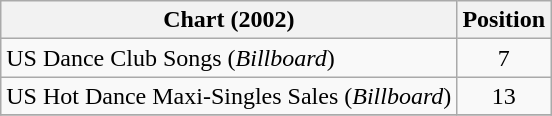<table class="wikitable sortable">
<tr>
<th>Chart (2002)</th>
<th>Position</th>
</tr>
<tr>
<td align="left">US Dance Club Songs (<em>Billboard</em>)</td>
<td align="center">7</td>
</tr>
<tr>
<td align="left">US Hot Dance Maxi-Singles Sales (<em>Billboard</em>)</td>
<td align="center">13</td>
</tr>
<tr>
</tr>
</table>
